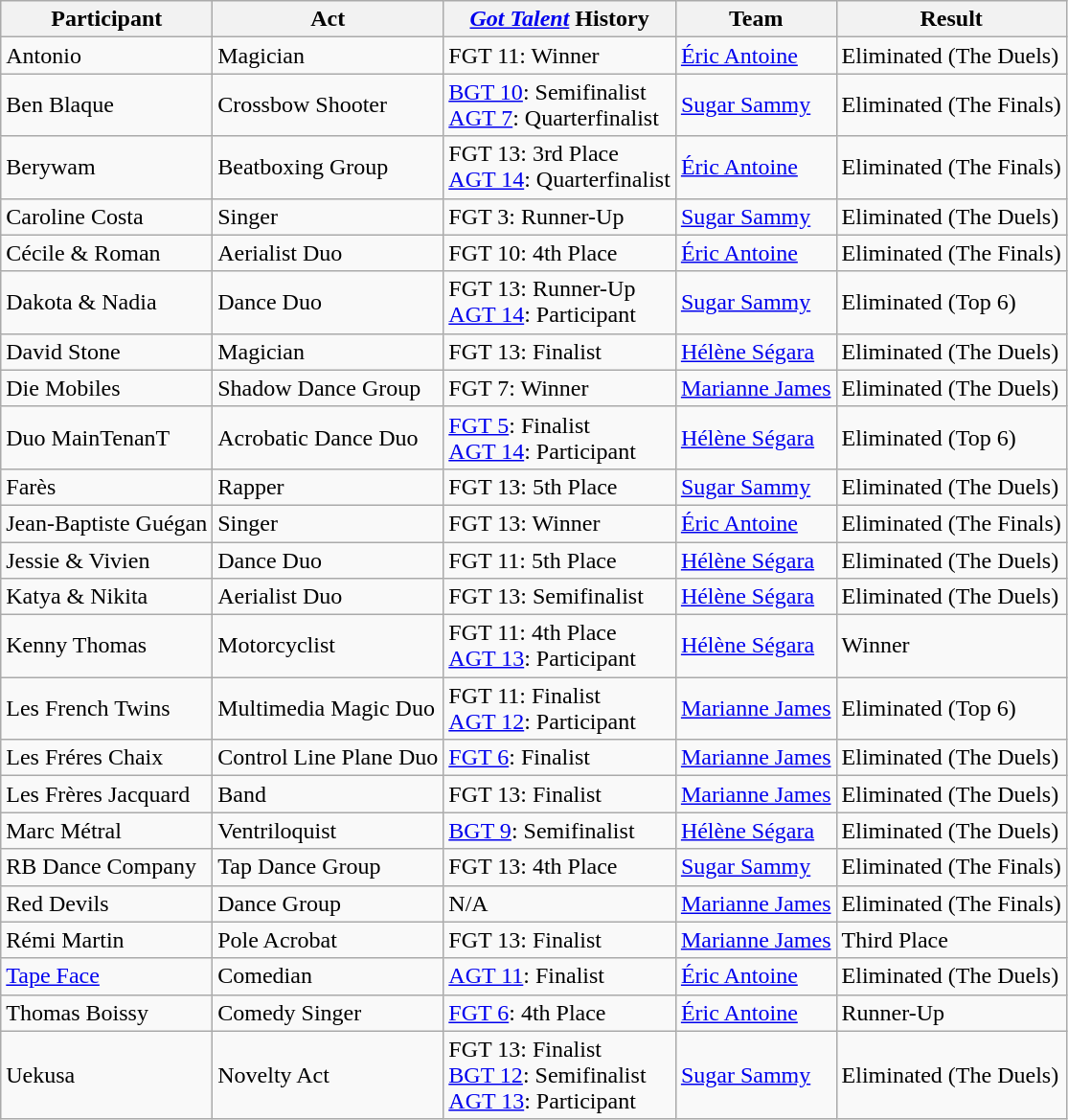<table class="wikitable sortable">
<tr>
<th>Participant</th>
<th>Act</th>
<th><em><a href='#'>Got Talent</a></em> History</th>
<th>Team</th>
<th>Result</th>
</tr>
<tr>
<td>Antonio</td>
<td>Magician</td>
<td>FGT 11: Winner</td>
<td><a href='#'>Éric Antoine</a></td>
<td>Eliminated (The Duels)</td>
</tr>
<tr>
<td>Ben Blaque</td>
<td>Crossbow Shooter</td>
<td><a href='#'>BGT 10</a>: Semifinalist<br><a href='#'>AGT 7</a>: Quarterfinalist</td>
<td><a href='#'>Sugar Sammy</a></td>
<td>Eliminated (The Finals)</td>
</tr>
<tr>
<td>Berywam</td>
<td>Beatboxing Group</td>
<td>FGT 13: 3rd Place<br><a href='#'>AGT 14</a>: Quarterfinalist</td>
<td><a href='#'>Éric Antoine</a></td>
<td>Eliminated (The Finals)</td>
</tr>
<tr>
<td>Caroline Costa</td>
<td>Singer</td>
<td>FGT 3: Runner-Up</td>
<td><a href='#'>Sugar Sammy</a></td>
<td>Eliminated (The Duels)</td>
</tr>
<tr>
<td>Cécile & Roman</td>
<td>Aerialist Duo</td>
<td>FGT 10: 4th Place</td>
<td><a href='#'>Éric Antoine</a></td>
<td>Eliminated (The Finals)</td>
</tr>
<tr>
<td>Dakota & Nadia</td>
<td>Dance Duo</td>
<td>FGT 13: Runner-Up<br><a href='#'>AGT 14</a>: Participant</td>
<td><a href='#'>Sugar Sammy</a></td>
<td>Eliminated (Top 6)</td>
</tr>
<tr>
<td>David Stone</td>
<td>Magician</td>
<td>FGT 13: Finalist</td>
<td><a href='#'>Hélène Ségara</a></td>
<td>Eliminated (The Duels)</td>
</tr>
<tr>
<td>Die Mobiles</td>
<td>Shadow Dance Group</td>
<td>FGT 7: Winner</td>
<td><a href='#'>Marianne James</a></td>
<td>Eliminated (The Duels)</td>
</tr>
<tr>
<td>Duo MainTenanT</td>
<td>Acrobatic Dance Duo</td>
<td><a href='#'>FGT 5</a>: Finalist<br><a href='#'>AGT 14</a>: Participant</td>
<td><a href='#'>Hélène Ségara</a></td>
<td>Eliminated (Top 6)</td>
</tr>
<tr>
<td>Farès</td>
<td>Rapper</td>
<td>FGT 13: 5th Place</td>
<td><a href='#'>Sugar Sammy</a></td>
<td>Eliminated (The Duels)</td>
</tr>
<tr>
<td>Jean-Baptiste Guégan</td>
<td>Singer</td>
<td>FGT 13: Winner</td>
<td><a href='#'>Éric Antoine</a></td>
<td>Eliminated (The Finals)</td>
</tr>
<tr>
<td>Jessie & Vivien</td>
<td>Dance Duo</td>
<td>FGT 11: 5th Place</td>
<td><a href='#'>Hélène Ségara</a></td>
<td>Eliminated (The Duels)</td>
</tr>
<tr>
<td>Katya & Nikita</td>
<td>Aerialist Duo</td>
<td>FGT 13: Semifinalist</td>
<td><a href='#'>Hélène Ségara</a></td>
<td>Eliminated (The Duels)</td>
</tr>
<tr>
<td>Kenny Thomas</td>
<td>Motorcyclist</td>
<td>FGT 11: 4th Place<br><a href='#'>AGT 13</a>: Participant</td>
<td><a href='#'>Hélène Ségara</a></td>
<td>Winner</td>
</tr>
<tr>
<td>Les French Twins</td>
<td>Multimedia Magic Duo</td>
<td>FGT 11: Finalist<br><a href='#'>AGT 12</a>: Participant</td>
<td><a href='#'>Marianne James</a></td>
<td>Eliminated (Top 6)</td>
</tr>
<tr>
<td>Les Fréres Chaix</td>
<td>Control Line Plane Duo</td>
<td><a href='#'>FGT 6</a>: Finalist</td>
<td><a href='#'>Marianne James</a></td>
<td>Eliminated (The Duels)</td>
</tr>
<tr>
<td>Les Frères Jacquard</td>
<td>Band</td>
<td>FGT 13: Finalist</td>
<td><a href='#'>Marianne James</a></td>
<td>Eliminated (The Duels)</td>
</tr>
<tr>
<td>Marc Métral</td>
<td>Ventriloquist</td>
<td><a href='#'>BGT 9</a>: Semifinalist</td>
<td><a href='#'>Hélène Ségara</a></td>
<td>Eliminated (The Duels)</td>
</tr>
<tr>
<td>RB Dance Company</td>
<td>Tap Dance Group</td>
<td>FGT 13: 4th Place</td>
<td><a href='#'>Sugar Sammy</a></td>
<td>Eliminated (The Finals)</td>
</tr>
<tr>
<td>Red Devils</td>
<td>Dance Group</td>
<td>N/A</td>
<td><a href='#'>Marianne James</a></td>
<td>Eliminated (The Finals)</td>
</tr>
<tr>
<td>Rémi Martin</td>
<td>Pole Acrobat</td>
<td>FGT 13: Finalist</td>
<td><a href='#'>Marianne James</a></td>
<td>Third Place</td>
</tr>
<tr>
<td><a href='#'>Tape Face</a></td>
<td>Comedian</td>
<td><a href='#'>AGT 11</a>: Finalist</td>
<td><a href='#'>Éric Antoine</a></td>
<td>Eliminated (The Duels)</td>
</tr>
<tr>
<td>Thomas Boissy</td>
<td>Comedy Singer</td>
<td><a href='#'>FGT 6</a>: 4th Place</td>
<td><a href='#'>Éric Antoine</a></td>
<td>Runner-Up</td>
</tr>
<tr>
<td>Uekusa</td>
<td>Novelty Act</td>
<td>FGT 13: Finalist<br><a href='#'>BGT 12</a>: Semifinalist<br><a href='#'>AGT 13</a>: Participant</td>
<td><a href='#'>Sugar Sammy</a></td>
<td>Eliminated (The Duels)</td>
</tr>
</table>
